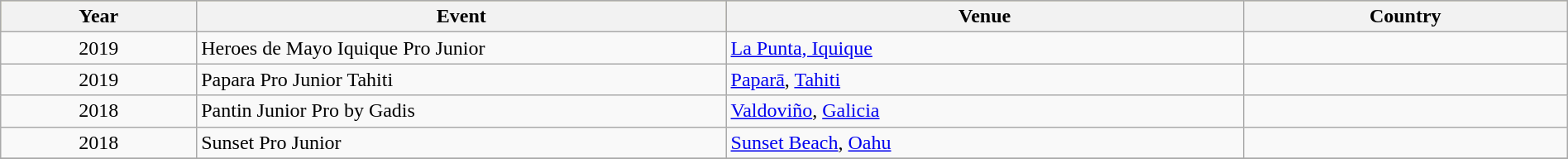<table class="wikitable" style="width: 100%;">
<tr bgcolor=#bdb76b>
<th>Year</th>
<th width=33.8%>Event</th>
<th width=33%>Venue</th>
<th>Country</th>
</tr>
<tr>
<td style=text-align:center>2019</td>
<td>Heroes de Mayo Iquique Pro Junior</td>
<td><a href='#'>La Punta, Iquique</a></td>
<td></td>
</tr>
<tr>
<td style=text-align:center>2019</td>
<td>Papara Pro Junior Tahiti</td>
<td><a href='#'>Paparā</a>, <a href='#'>Tahiti</a></td>
<td></td>
</tr>
<tr>
<td style=text-align:center>2018</td>
<td>Pantin Junior Pro by Gadis</td>
<td><a href='#'>Valdoviño</a>, <a href='#'>Galicia</a></td>
<td></td>
</tr>
<tr>
<td style=text-align:center>2018</td>
<td>Sunset Pro Junior</td>
<td><a href='#'>Sunset Beach</a>, <a href='#'>Oahu</a></td>
<td></td>
</tr>
<tr>
</tr>
</table>
